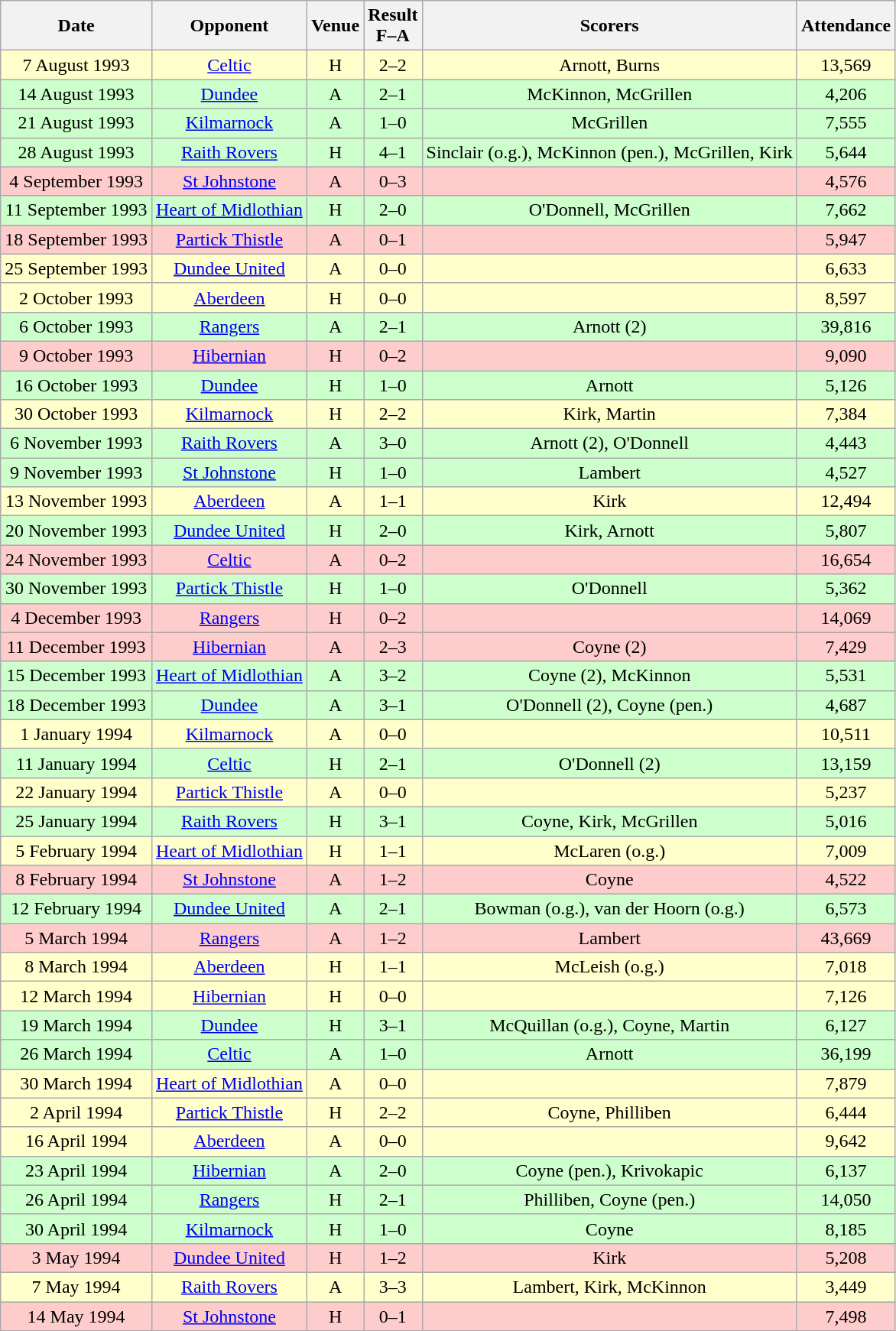<table class="wikitable sortable" style="text-align:center;">
<tr>
<th>Date</th>
<th>Opponent</th>
<th>Venue</th>
<th>Result<br>F–A</th>
<th class=unsortable>Scorers</th>
<th>Attendance</th>
</tr>
<tr bgcolor="#FFFFCC">
<td>7 August 1993</td>
<td><a href='#'>Celtic</a></td>
<td>H</td>
<td>2–2</td>
<td>Arnott, Burns</td>
<td>13,569</td>
</tr>
<tr bgcolor="#CCFFCC">
<td>14 August 1993</td>
<td><a href='#'>Dundee</a></td>
<td>A</td>
<td>2–1</td>
<td>McKinnon, McGrillen</td>
<td>4,206</td>
</tr>
<tr bgcolor="#CCFFCC">
<td>21 August 1993</td>
<td><a href='#'>Kilmarnock</a></td>
<td>A</td>
<td>1–0</td>
<td>McGrillen</td>
<td>7,555</td>
</tr>
<tr bgcolor="#CCFFCC">
<td>28 August 1993</td>
<td><a href='#'>Raith Rovers</a></td>
<td>H</td>
<td>4–1</td>
<td>Sinclair (o.g.), McKinnon (pen.), McGrillen, Kirk</td>
<td>5,644</td>
</tr>
<tr bgcolor="#FFCCCC">
<td>4 September 1993</td>
<td><a href='#'>St Johnstone</a></td>
<td>A</td>
<td>0–3</td>
<td></td>
<td>4,576</td>
</tr>
<tr bgcolor="#CCFFCC">
<td>11 September 1993</td>
<td><a href='#'>Heart of Midlothian</a></td>
<td>H</td>
<td>2–0</td>
<td>O'Donnell, McGrillen</td>
<td>7,662</td>
</tr>
<tr bgcolor="#FFCCCC">
<td>18 September 1993</td>
<td><a href='#'>Partick Thistle</a></td>
<td>A</td>
<td>0–1</td>
<td></td>
<td>5,947</td>
</tr>
<tr bgcolor="#FFFFCC">
<td>25 September 1993</td>
<td><a href='#'>Dundee United</a></td>
<td>A</td>
<td>0–0</td>
<td></td>
<td>6,633</td>
</tr>
<tr bgcolor="#FFFFCC">
<td>2 October 1993</td>
<td><a href='#'>Aberdeen</a></td>
<td>H</td>
<td>0–0</td>
<td></td>
<td>8,597</td>
</tr>
<tr bgcolor="#CCFFCC">
<td>6 October 1993</td>
<td><a href='#'>Rangers</a></td>
<td>A</td>
<td>2–1</td>
<td>Arnott (2)</td>
<td>39,816</td>
</tr>
<tr bgcolor="#FFCCCC">
<td>9 October 1993</td>
<td><a href='#'>Hibernian</a></td>
<td>H</td>
<td>0–2</td>
<td></td>
<td>9,090</td>
</tr>
<tr bgcolor="#CCFFCC">
<td>16 October 1993</td>
<td><a href='#'>Dundee</a></td>
<td>H</td>
<td>1–0</td>
<td>Arnott</td>
<td>5,126</td>
</tr>
<tr bgcolor="#FFFFCC">
<td>30 October 1993</td>
<td><a href='#'>Kilmarnock</a></td>
<td>H</td>
<td>2–2</td>
<td>Kirk, Martin</td>
<td>7,384</td>
</tr>
<tr bgcolor="#CCFFCC">
<td>6 November 1993</td>
<td><a href='#'>Raith Rovers</a></td>
<td>A</td>
<td>3–0</td>
<td>Arnott (2), O'Donnell</td>
<td>4,443</td>
</tr>
<tr bgcolor="#CCFFCC">
<td>9 November 1993</td>
<td><a href='#'>St Johnstone</a></td>
<td>H</td>
<td>1–0</td>
<td>Lambert</td>
<td>4,527</td>
</tr>
<tr bgcolor="#FFFFCC">
<td>13 November 1993</td>
<td><a href='#'>Aberdeen</a></td>
<td>A</td>
<td>1–1</td>
<td>Kirk</td>
<td>12,494</td>
</tr>
<tr bgcolor="#CCFFCC">
<td>20 November 1993</td>
<td><a href='#'>Dundee United</a></td>
<td>H</td>
<td>2–0</td>
<td>Kirk, Arnott</td>
<td>5,807</td>
</tr>
<tr bgcolor="#FFCCCC">
<td>24 November 1993</td>
<td><a href='#'>Celtic</a></td>
<td>A</td>
<td>0–2</td>
<td></td>
<td>16,654</td>
</tr>
<tr bgcolor="#CCFFCC">
<td>30 November 1993</td>
<td><a href='#'>Partick Thistle</a></td>
<td>H</td>
<td>1–0</td>
<td>O'Donnell</td>
<td>5,362</td>
</tr>
<tr bgcolor="#FFCCCC">
<td>4 December 1993</td>
<td><a href='#'>Rangers</a></td>
<td>H</td>
<td>0–2</td>
<td></td>
<td>14,069</td>
</tr>
<tr bgcolor="#FFCCCC">
<td>11 December 1993</td>
<td><a href='#'>Hibernian</a></td>
<td>A</td>
<td>2–3</td>
<td>Coyne (2)</td>
<td>7,429</td>
</tr>
<tr bgcolor="#CCFFCC">
<td>15 December 1993</td>
<td><a href='#'>Heart of Midlothian</a></td>
<td>A</td>
<td>3–2</td>
<td>Coyne (2), McKinnon</td>
<td>5,531</td>
</tr>
<tr bgcolor="#CCFFCC">
<td>18 December 1993</td>
<td><a href='#'>Dundee</a></td>
<td>A</td>
<td>3–1</td>
<td>O'Donnell (2), Coyne (pen.)</td>
<td>4,687</td>
</tr>
<tr bgcolor="#FFFFCC">
<td>1 January 1994</td>
<td><a href='#'>Kilmarnock</a></td>
<td>A</td>
<td>0–0</td>
<td></td>
<td>10,511</td>
</tr>
<tr bgcolor="#CCFFCC">
<td>11 January 1994</td>
<td><a href='#'>Celtic</a></td>
<td>H</td>
<td>2–1</td>
<td>O'Donnell (2)</td>
<td>13,159</td>
</tr>
<tr bgcolor="#FFFFCC">
<td>22 January 1994</td>
<td><a href='#'>Partick Thistle</a></td>
<td>A</td>
<td>0–0</td>
<td></td>
<td>5,237</td>
</tr>
<tr bgcolor="#CCFFCC">
<td>25 January 1994</td>
<td><a href='#'>Raith Rovers</a></td>
<td>H</td>
<td>3–1</td>
<td>Coyne, Kirk, McGrillen</td>
<td>5,016</td>
</tr>
<tr bgcolor="#FFFFCC">
<td>5 February 1994</td>
<td><a href='#'>Heart of Midlothian</a></td>
<td>H</td>
<td>1–1</td>
<td>McLaren (o.g.)</td>
<td>7,009</td>
</tr>
<tr bgcolor="#FFCCCC">
<td>8 February 1994</td>
<td><a href='#'>St Johnstone</a></td>
<td>A</td>
<td>1–2</td>
<td>Coyne</td>
<td>4,522</td>
</tr>
<tr bgcolor="#CCFFCC">
<td>12 February 1994</td>
<td><a href='#'>Dundee United</a></td>
<td>A</td>
<td>2–1</td>
<td>Bowman (o.g.), van der Hoorn (o.g.)</td>
<td>6,573</td>
</tr>
<tr bgcolor="#FFCCCC">
<td>5 March 1994</td>
<td><a href='#'>Rangers</a></td>
<td>A</td>
<td>1–2</td>
<td>Lambert</td>
<td>43,669</td>
</tr>
<tr bgcolor="#FFFFCC">
<td>8 March 1994</td>
<td><a href='#'>Aberdeen</a></td>
<td>H</td>
<td>1–1</td>
<td>McLeish (o.g.)</td>
<td>7,018</td>
</tr>
<tr bgcolor="#FFFFCC">
<td>12 March 1994</td>
<td><a href='#'>Hibernian</a></td>
<td>H</td>
<td>0–0</td>
<td></td>
<td>7,126</td>
</tr>
<tr bgcolor="#CCFFCC">
<td>19 March 1994</td>
<td><a href='#'>Dundee</a></td>
<td>H</td>
<td>3–1</td>
<td>McQuillan (o.g.), Coyne, Martin</td>
<td>6,127</td>
</tr>
<tr bgcolor="#CCFFCC">
<td>26 March 1994</td>
<td><a href='#'>Celtic</a></td>
<td>A</td>
<td>1–0</td>
<td>Arnott</td>
<td>36,199</td>
</tr>
<tr bgcolor="#FFFFCC">
<td>30 March 1994</td>
<td><a href='#'>Heart of Midlothian</a></td>
<td>A</td>
<td>0–0</td>
<td></td>
<td>7,879</td>
</tr>
<tr bgcolor="#FFFFCC">
<td>2 April 1994</td>
<td><a href='#'>Partick Thistle</a></td>
<td>H</td>
<td>2–2</td>
<td>Coyne, Philliben</td>
<td>6,444</td>
</tr>
<tr bgcolor="#FFFFCC">
<td>16 April 1994</td>
<td><a href='#'>Aberdeen</a></td>
<td>A</td>
<td>0–0</td>
<td></td>
<td>9,642</td>
</tr>
<tr bgcolor="#CCFFCC">
<td>23 April 1994</td>
<td><a href='#'>Hibernian</a></td>
<td>A</td>
<td>2–0</td>
<td>Coyne (pen.), Krivokapic</td>
<td>6,137</td>
</tr>
<tr bgcolor="#CCFFCC">
<td>26 April 1994</td>
<td><a href='#'>Rangers</a></td>
<td>H</td>
<td>2–1</td>
<td>Philliben, Coyne (pen.)</td>
<td>14,050</td>
</tr>
<tr bgcolor="#CCFFCC">
<td>30 April 1994</td>
<td><a href='#'>Kilmarnock</a></td>
<td>H</td>
<td>1–0</td>
<td>Coyne</td>
<td>8,185</td>
</tr>
<tr bgcolor="#FFCCCC">
<td>3 May 1994</td>
<td><a href='#'>Dundee United</a></td>
<td>H</td>
<td>1–2</td>
<td>Kirk</td>
<td>5,208</td>
</tr>
<tr bgcolor="#FFFFCC">
<td>7 May 1994</td>
<td><a href='#'>Raith Rovers</a></td>
<td>A</td>
<td>3–3</td>
<td>Lambert, Kirk, McKinnon</td>
<td>3,449</td>
</tr>
<tr bgcolor="#FFCCCC">
<td>14 May 1994</td>
<td><a href='#'>St Johnstone</a></td>
<td>H</td>
<td>0–1</td>
<td></td>
<td>7,498</td>
</tr>
</table>
